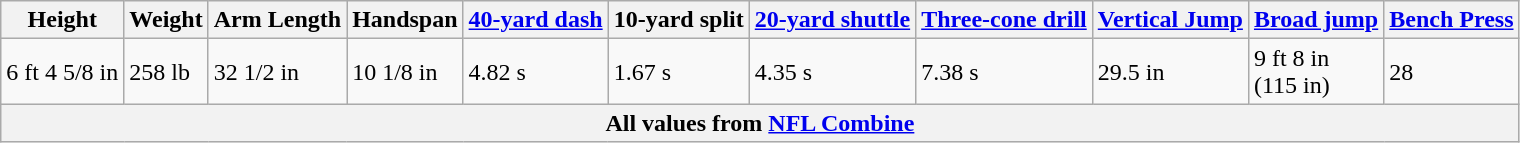<table class="wikitable">
<tr>
<th>Height</th>
<th>Weight</th>
<th>Arm Length</th>
<th>Handspan</th>
<th><a href='#'>40-yard dash</a></th>
<th>10-yard split</th>
<th><a href='#'>20-yard shuttle</a></th>
<th><a href='#'>Three-cone drill</a></th>
<th><a href='#'>Vertical Jump</a></th>
<th><a href='#'>Broad jump</a></th>
<th><a href='#'>Bench Press</a></th>
</tr>
<tr>
<td>6 ft 4 5/8 in</td>
<td>258 lb</td>
<td>32 1/2 in</td>
<td>10 1/8 in</td>
<td>4.82 s</td>
<td>1.67 s</td>
<td>4.35 s</td>
<td>7.38 s</td>
<td>29.5 in</td>
<td>9 ft 8 in<br>(115 in)</td>
<td>28</td>
</tr>
<tr>
<th colspan="11">All values from <a href='#'>NFL Combine</a></th>
</tr>
</table>
